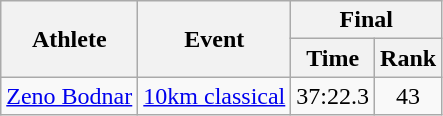<table class="wikitable">
<tr>
<th rowspan="2">Athlete</th>
<th rowspan="2">Event</th>
<th colspan="2">Final</th>
</tr>
<tr>
<th>Time</th>
<th>Rank</th>
</tr>
<tr>
<td rowspan="1"><a href='#'>Zeno Bodnar</a></td>
<td><a href='#'>10km classical</a></td>
<td align="center">37:22.3</td>
<td align="center">43</td>
</tr>
</table>
